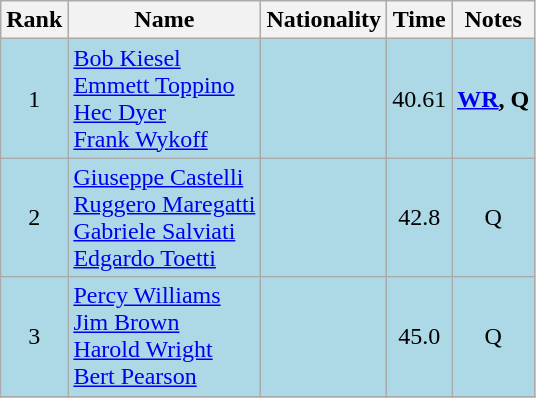<table class="wikitable sortable" style="text-align:center">
<tr>
<th>Rank</th>
<th>Name</th>
<th>Nationality</th>
<th>Time</th>
<th>Notes</th>
</tr>
<tr bgcolor=lightblue>
<td>1</td>
<td align=left><a href='#'>Bob Kiesel</a><br><a href='#'>Emmett Toppino</a><br><a href='#'>Hec Dyer</a><br><a href='#'>Frank Wykoff</a></td>
<td align=left></td>
<td>40.61</td>
<td><strong><a href='#'>WR</a>, Q</strong></td>
</tr>
<tr bgcolor=lightblue>
<td>2</td>
<td align=left><a href='#'>Giuseppe Castelli</a><br><a href='#'>Ruggero Maregatti</a><br><a href='#'>Gabriele Salviati</a><br> <a href='#'>Edgardo Toetti</a></td>
<td align=left></td>
<td>42.8</td>
<td>Q</td>
</tr>
<tr bgcolor=lightblue>
<td>3</td>
<td align=left><a href='#'>Percy Williams</a><br><a href='#'>Jim Brown</a><br><a href='#'>Harold Wright</a><br><a href='#'>Bert Pearson</a></td>
<td align=left></td>
<td>45.0</td>
<td>Q</td>
</tr>
<tr>
</tr>
</table>
